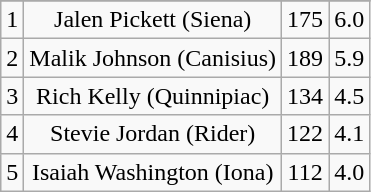<table class="wikitable sortable" style="text-align:center">
<tr>
</tr>
<tr>
<td>1</td>
<td>Jalen Pickett (Siena)</td>
<td>175</td>
<td>6.0</td>
</tr>
<tr>
<td>2</td>
<td>Malik Johnson (Canisius)</td>
<td>189</td>
<td>5.9</td>
</tr>
<tr>
<td>3</td>
<td>Rich Kelly (Quinnipiac)</td>
<td>134</td>
<td>4.5</td>
</tr>
<tr>
<td>4</td>
<td>Stevie Jordan (Rider)</td>
<td>122</td>
<td>4.1</td>
</tr>
<tr>
<td>5</td>
<td>Isaiah Washington (Iona)</td>
<td>112</td>
<td>4.0</td>
</tr>
</table>
